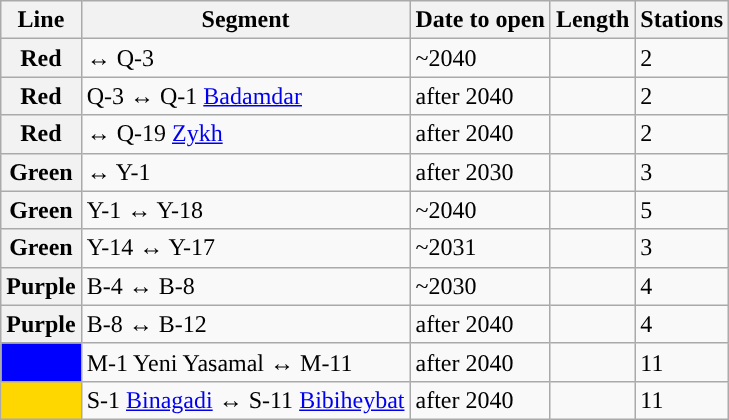<table class=wikitable>
<tr>
<th>Line</th>
<th>Segment</th>
<th>Date to open</th>
<th>Length</th>
<th>Stations</th>
</tr>
<tr>
<th style="background: #">Red</th>
<td> ↔ Q-3</td>
<td>~2040</td>
<td></td>
<td>2</td>
</tr>
<tr>
<th style="background: #">Red</th>
<td>Q-3 ↔ Q-1 <a href='#'>Badamdar</a></td>
<td>after 2040</td>
<td></td>
<td>2</td>
</tr>
<tr>
<th style="background: #">Red</th>
<td> ↔ Q-19 <a href='#'>Zykh</a></td>
<td>after 2040</td>
<td></td>
<td>2</td>
</tr>
<tr>
<th style="background: #">Green</th>
<td> ↔ Y-1</td>
<td>after 2030</td>
<td></td>
<td>3</td>
</tr>
<tr>
<th style="background: #">Green</th>
<td>Y-1 ↔ Y-18</td>
<td>~2040</td>
<td></td>
<td>5</td>
</tr>
<tr>
<th style="background: #">Green</th>
<td>Y-14 ↔ Y-17</td>
<td>~2031</td>
<td></td>
<td>3</td>
</tr>
<tr>
<th style="background: #">Purple</th>
<td>B-4 ↔ B-8</td>
<td>~2030</td>
<td></td>
<td>4</td>
</tr>
<tr>
<th style="background: #">Purple</th>
<td>B-8 ↔ B-12</td>
<td>after 2040</td>
<td></td>
<td>4</td>
</tr>
<tr>
<td style="background: blue; text-align: center;"></td>
<td>M-1 Yeni Yasamal ↔ M-11</td>
<td>after 2040</td>
<td></td>
<td>11</td>
</tr>
<tr>
<td style="background: gold; text-align: center;"></td>
<td>S-1 <a href='#'>Binagadi</a> ↔ S-11 <a href='#'>Bibiheybat</a></td>
<td>after 2040</td>
<td></td>
<td>11</td>
</tr>
</table>
